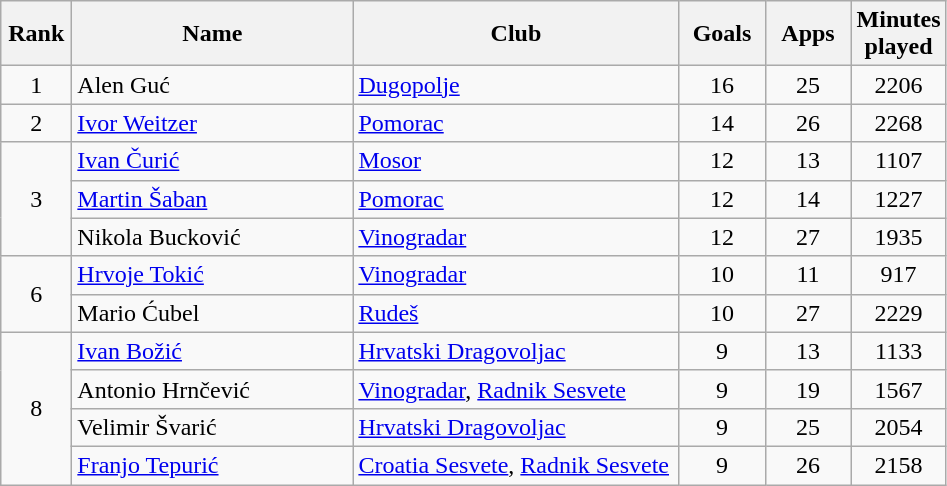<table class="wikitable" style="text-align: center;">
<tr>
<th width=40>Rank</th>
<th width=180>Name</th>
<th width=210>Club</th>
<th width=50>Goals</th>
<th width=50>Apps</th>
<th width=50>Minutes played</th>
</tr>
<tr>
<td rowspan=1>1</td>
<td align="left"> Alen Guć</td>
<td align="left"><a href='#'>Dugopolje</a></td>
<td>16</td>
<td>25</td>
<td>2206</td>
</tr>
<tr>
<td rowspan=1>2</td>
<td align="left"> <a href='#'>Ivor Weitzer</a></td>
<td align="left"><a href='#'>Pomorac</a></td>
<td>14</td>
<td>26</td>
<td>2268</td>
</tr>
<tr>
<td rowspan=3>3</td>
<td align="left"> <a href='#'>Ivan Čurić</a></td>
<td align="left"><a href='#'>Mosor</a></td>
<td>12</td>
<td>13</td>
<td>1107</td>
</tr>
<tr>
<td align="left"> <a href='#'>Martin Šaban</a></td>
<td align="left"><a href='#'>Pomorac</a></td>
<td>12</td>
<td>14</td>
<td>1227</td>
</tr>
<tr>
<td align="left"> Nikola Bucković</td>
<td align="left"><a href='#'>Vinogradar</a></td>
<td>12</td>
<td>27</td>
<td>1935</td>
</tr>
<tr>
<td rowspan=2>6</td>
<td align="left"> <a href='#'>Hrvoje Tokić</a></td>
<td align="left"><a href='#'>Vinogradar</a></td>
<td>10</td>
<td>11</td>
<td>917</td>
</tr>
<tr>
<td align="left"> Mario Ćubel</td>
<td align="left"><a href='#'>Rudeš</a></td>
<td>10</td>
<td>27</td>
<td>2229</td>
</tr>
<tr>
<td rowspan=4>8</td>
<td align="left"> <a href='#'>Ivan Božić</a></td>
<td align="left"><a href='#'>Hrvatski Dragovoljac</a></td>
<td>9</td>
<td>13</td>
<td>1133</td>
</tr>
<tr>
<td align="left"> Antonio Hrnčević</td>
<td align="left"><a href='#'>Vinogradar</a>, <a href='#'>Radnik Sesvete</a></td>
<td>9</td>
<td>19</td>
<td>1567</td>
</tr>
<tr>
<td align="left"> Velimir Švarić</td>
<td align="left"><a href='#'>Hrvatski Dragovoljac</a></td>
<td>9</td>
<td>25</td>
<td>2054</td>
</tr>
<tr>
<td align="left"> <a href='#'>Franjo Tepurić</a></td>
<td align="left"><a href='#'>Croatia Sesvete</a>, <a href='#'>Radnik Sesvete</a></td>
<td>9</td>
<td>26</td>
<td>2158</td>
</tr>
</table>
